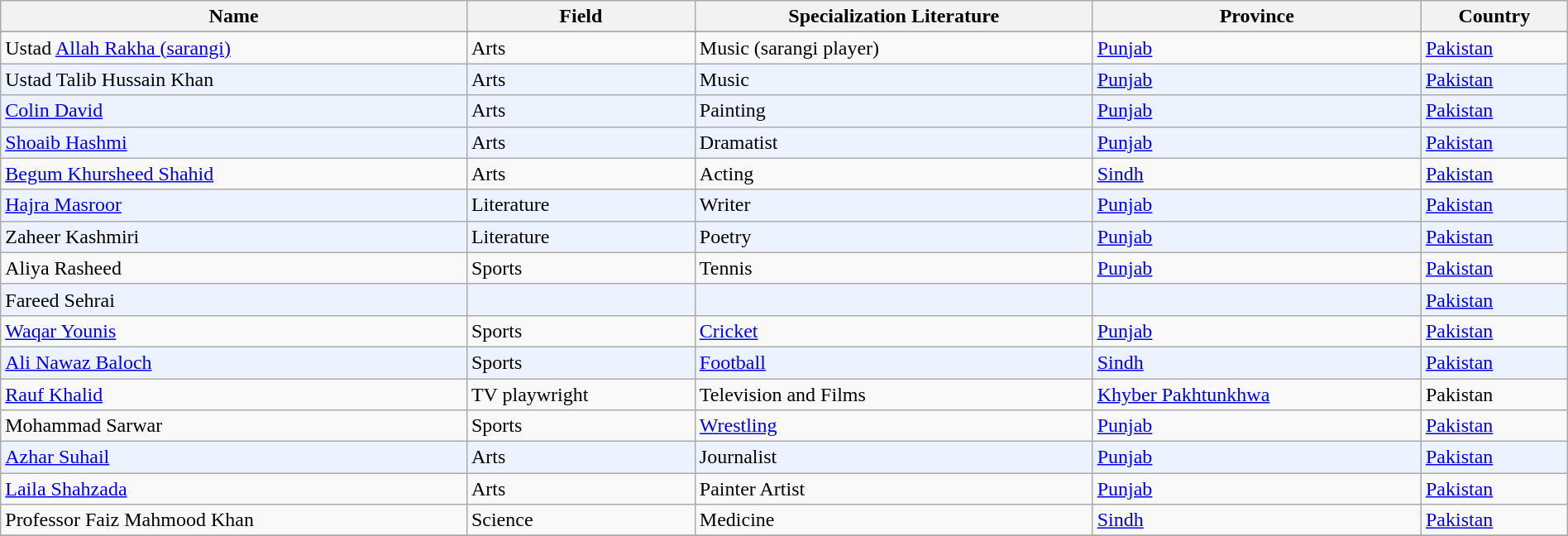<table class="wikitable sortable" width="100%">
<tr>
<th>Name</th>
<th>Field</th>
<th>Specialization Literature</th>
<th>Province</th>
<th>Country</th>
</tr>
<tr bgcolor=#edf3fe>
</tr>
<tr>
<td>Ustad <a href='#'>Allah Rakha (sarangi)</a></td>
<td>Arts</td>
<td>Music (sarangi player)</td>
<td><a href='#'>Punjab</a></td>
<td><a href='#'>Pakistan</a></td>
</tr>
<tr bgcolor=#edf3fe>
<td>Ustad Talib Hussain Khan</td>
<td>Arts</td>
<td>Music</td>
<td><a href='#'>Punjab</a></td>
<td><a href='#'>Pakistan</a></td>
</tr>
<tr bgcolor=#edf3fe>
<td><a href='#'>Colin David</a></td>
<td>Arts</td>
<td>Painting</td>
<td><a href='#'>Punjab</a></td>
<td><a href='#'>Pakistan</a></td>
</tr>
<tr bgcolor=#edf3fe>
<td><a href='#'>Shoaib Hashmi</a></td>
<td>Arts</td>
<td>Dramatist</td>
<td><a href='#'>Punjab</a></td>
<td><a href='#'>Pakistan</a></td>
</tr>
<tr>
<td><a href='#'>Begum Khursheed Shahid</a></td>
<td>Arts</td>
<td>Acting</td>
<td><a href='#'>Sindh</a></td>
<td><a href='#'>Pakistan</a></td>
</tr>
<tr bgcolor=#edf3fe>
<td><a href='#'>Hajra Masroor</a></td>
<td>Literature</td>
<td>Writer</td>
<td><a href='#'>Punjab</a></td>
<td><a href='#'>Pakistan</a></td>
</tr>
<tr bgcolor=#edf3fe>
<td>Zaheer Kashmiri</td>
<td>Literature</td>
<td>Poetry</td>
<td><a href='#'>Punjab</a></td>
<td><a href='#'>Pakistan</a></td>
</tr>
<tr>
<td>Aliya Rasheed</td>
<td>Sports</td>
<td>Tennis</td>
<td><a href='#'>Punjab</a></td>
<td><a href='#'>Pakistan</a></td>
</tr>
<tr bgcolor=#edf3fe>
<td>Fareed Sehrai</td>
<td></td>
<td></td>
<td></td>
<td><a href='#'>Pakistan</a></td>
</tr>
<tr>
<td><a href='#'>Waqar Younis</a></td>
<td>Sports</td>
<td><a href='#'>Cricket</a></td>
<td><a href='#'>Punjab</a></td>
<td><a href='#'>Pakistan</a></td>
</tr>
<tr bgcolor=#edf3fe>
<td><a href='#'>Ali Nawaz Baloch</a></td>
<td>Sports</td>
<td><a href='#'>Football</a></td>
<td><a href='#'>Sindh</a></td>
<td><a href='#'>Pakistan</a></td>
</tr>
<tr>
<td><a href='#'>Rauf Khalid</a></td>
<td>TV playwright</td>
<td>Television and Films</td>
<td><a href='#'>Khyber Pakhtunkhwa</a></td>
<td>Pakistan</td>
</tr>
<tr>
<td>Mohammad Sarwar</td>
<td>Sports</td>
<td><a href='#'>Wrestling</a></td>
<td><a href='#'>Punjab</a></td>
<td><a href='#'>Pakistan</a></td>
</tr>
<tr bgcolor=#edf3fe>
<td><a href='#'>Azhar Suhail</a></td>
<td>Arts</td>
<td>Journalist</td>
<td><a href='#'>Punjab</a></td>
<td><a href='#'>Pakistan</a></td>
</tr>
<tr>
<td><a href='#'>Laila Shahzada</a></td>
<td>Arts</td>
<td>Painter Artist</td>
<td><a href='#'>Punjab</a></td>
<td><a href='#'>Pakistan</a></td>
</tr>
<tr>
<td>Professor Faiz Mahmood Khan</td>
<td>Science</td>
<td>Medicine</td>
<td><a href='#'>Sindh</a></td>
<td><a href='#'>Pakistan</a></td>
</tr>
<tr>
</tr>
</table>
